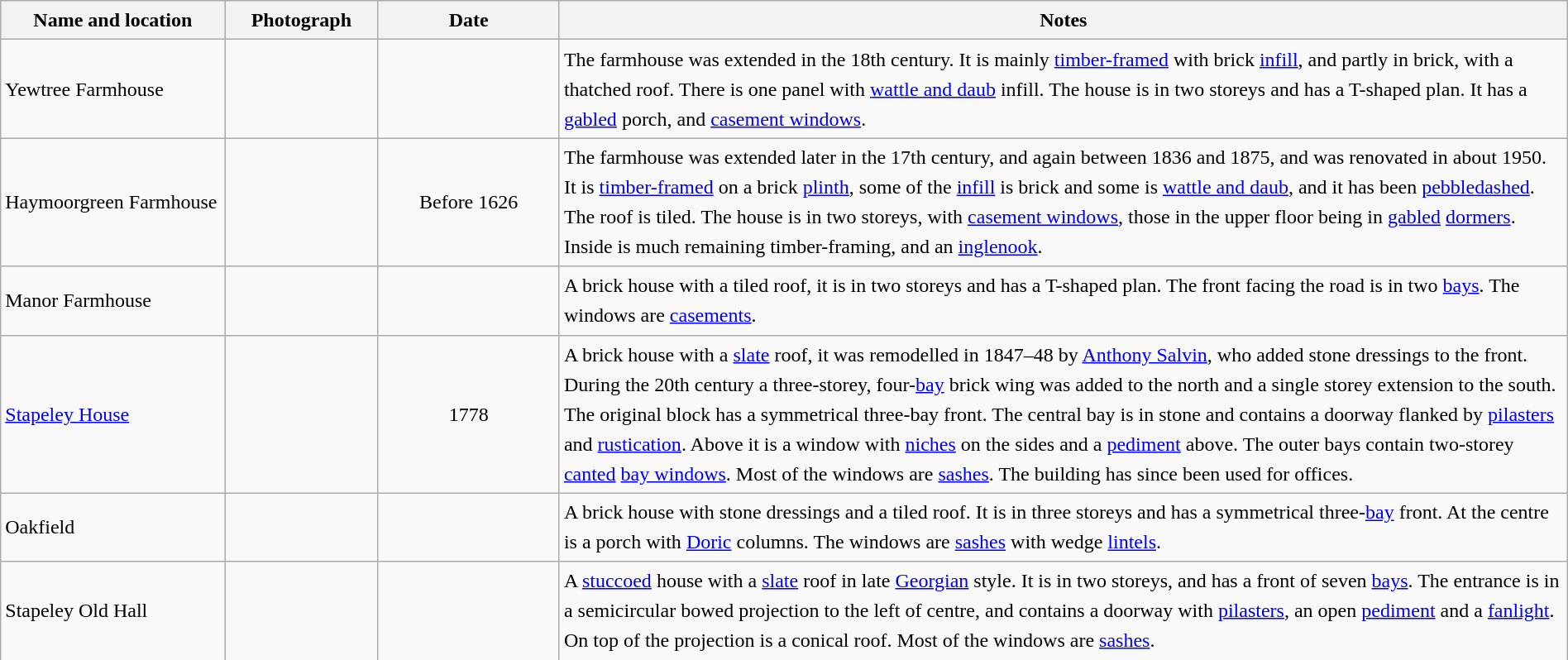<table class="wikitable sortable plainrowheaders" style="width:100%;border:0px;text-align:left;line-height:150%;">
<tr>
<th scope="col"  style="width:150px">Name and location</th>
<th scope="col"  style="width:100px" class="unsortable">Photograph</th>
<th scope="col"  style="width:120px">Date</th>
<th scope="col"  style="width:700px" class="unsortable">Notes</th>
</tr>
<tr>
<td>Yewtree Farmhouse<br><small></small></td>
<td></td>
<td align="center"></td>
<td>The farmhouse was extended in the 18th century.  It is mainly <a href='#'>timber-framed</a> with brick <a href='#'>infill</a>, and partly in brick, with a thatched roof.  There is one panel with <a href='#'>wattle and daub</a> infill.  The house is in two storeys and has a T-shaped plan.  It has a <a href='#'>gabled</a> porch, and <a href='#'>casement windows</a>.</td>
</tr>
<tr>
<td>Haymoorgreen Farmhouse<br><small></small></td>
<td></td>
<td align="center">Before 1626</td>
<td>The farmhouse was extended later in the 17th century, and again between 1836 and 1875, and was renovated in about 1950.  It is <a href='#'>timber-framed</a> on a brick <a href='#'>plinth</a>, some of the <a href='#'>infill</a> is brick and some is <a href='#'>wattle and daub</a>, and it has been <a href='#'>pebbledashed</a>.  The roof is tiled.  The house is in two storeys, with <a href='#'>casement windows</a>, those in the upper floor being in <a href='#'>gabled</a> <a href='#'>dormers</a>.  Inside is much remaining timber-framing, and an <a href='#'>inglenook</a>.</td>
</tr>
<tr>
<td>Manor Farmhouse<br><small></small></td>
<td></td>
<td align="center"></td>
<td>A brick house with a tiled roof, it is in two storeys and has a T-shaped plan.  The front facing the road is in two <a href='#'>bays</a>.  The windows are <a href='#'>casements</a>.</td>
</tr>
<tr>
<td><a href='#'>Stapeley House</a><br><small></small></td>
<td></td>
<td align="center">1778</td>
<td>A brick house with a <a href='#'>slate</a> roof, it was remodelled in 1847–48 by <a href='#'>Anthony Salvin</a>, who added stone dressings to the front.  During the 20th century a three-storey, four-<a href='#'>bay</a> brick wing was added to the north and a single storey extension to the south.  The original block has a symmetrical three-bay front.  The central bay is in stone and contains a doorway flanked by <a href='#'>pilasters</a> and <a href='#'>rustication</a>.  Above it is a window with <a href='#'>niches</a> on the sides and a <a href='#'>pediment</a> above.  The outer bays contain two-storey <a href='#'>canted</a> <a href='#'>bay windows</a>.  Most of the windows are <a href='#'>sashes</a>.  The building has since been used for offices.</td>
</tr>
<tr>
<td>Oakfield<br><small></small></td>
<td></td>
<td align="center"></td>
<td>A brick house with stone dressings and a tiled roof.  It is in three storeys and has a symmetrical three-<a href='#'>bay</a> front.  At the centre is a porch with <a href='#'>Doric</a> columns.  The windows are <a href='#'>sashes</a> with wedge <a href='#'>lintels</a>.</td>
</tr>
<tr>
<td>Stapeley Old Hall<br><small></small></td>
<td></td>
<td align="center"></td>
<td>A <a href='#'>stuccoed</a> house with a <a href='#'>slate</a> roof in late <a href='#'>Georgian</a> style.  It is in two storeys, and has a front of seven <a href='#'>bays</a>.  The entrance is in a semicircular bowed projection to the left of centre, and contains a doorway with <a href='#'>pilasters</a>, an open <a href='#'>pediment</a> and a <a href='#'>fanlight</a>.  On top of the projection is a conical roof.  Most of the windows are <a href='#'>sashes</a>.</td>
</tr>
<tr>
</tr>
</table>
